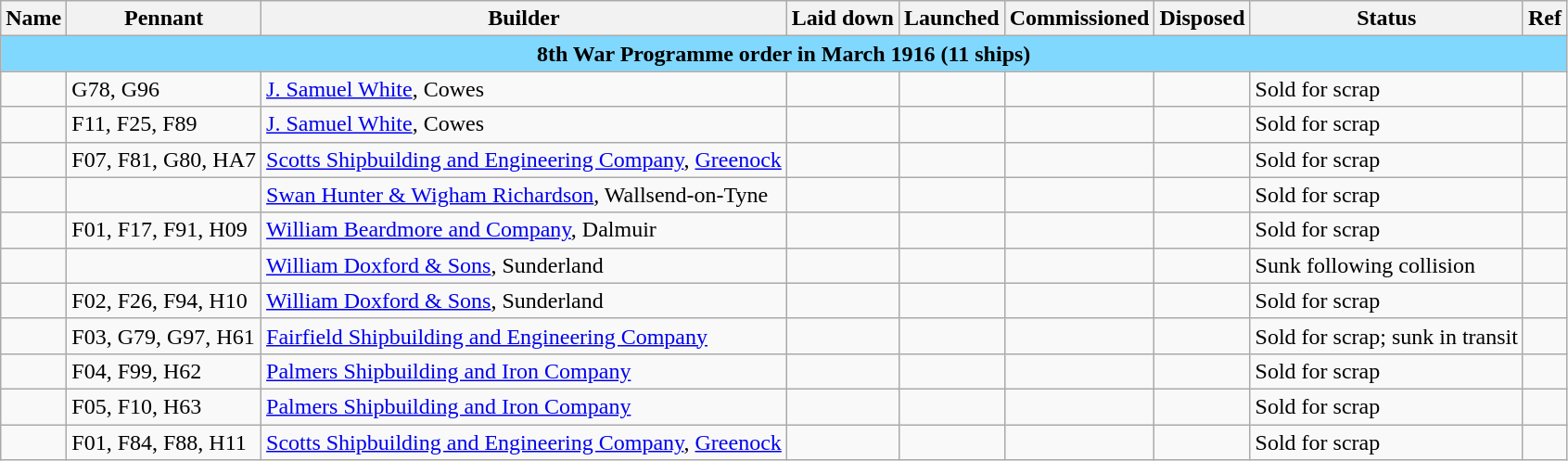<table class="sortable wikitable">
<tr>
<th>Name</th>
<th>Pennant</th>
<th>Builder</th>
<th>Laid down</th>
<th>Launched</th>
<th>Commissioned</th>
<th>Disposed</th>
<th>Status</th>
<th>Ref</th>
</tr>
<tr>
<th colspan="10" style="background: #80D8FF;">8th War Programme order in March 1916 (11 ships)<br></th>
</tr>
<tr>
<td></td>
<td>G78, G96</td>
<td><a href='#'>J. Samuel White</a>, Cowes</td>
<td></td>
<td></td>
<td></td>
<td></td>
<td>Sold for scrap</td>
<td></td>
</tr>
<tr>
<td></td>
<td>F11, F25, F89</td>
<td><a href='#'>J. Samuel White</a>, Cowes</td>
<td></td>
<td></td>
<td></td>
<td></td>
<td>Sold for scrap</td>
<td></td>
</tr>
<tr>
<td></td>
<td>F07, F81, G80, HA7</td>
<td><a href='#'>Scotts Shipbuilding and Engineering Company</a>, <a href='#'>Greenock</a></td>
<td></td>
<td></td>
<td></td>
<td></td>
<td>Sold for scrap</td>
<td></td>
</tr>
<tr>
<td></td>
<td></td>
<td><a href='#'>Swan Hunter & Wigham Richardson</a>, Wallsend-on-Tyne</td>
<td></td>
<td></td>
<td></td>
<td></td>
<td>Sold for scrap</td>
<td></td>
</tr>
<tr>
<td></td>
<td>F01, F17, F91, H09</td>
<td><a href='#'>William Beardmore and Company</a>, Dalmuir</td>
<td></td>
<td></td>
<td></td>
<td></td>
<td>Sold for scrap</td>
<td></td>
</tr>
<tr>
<td></td>
<td></td>
<td><a href='#'>William Doxford & Sons</a>, Sunderland</td>
<td></td>
<td></td>
<td></td>
<td></td>
<td>Sunk following collision</td>
<td></td>
</tr>
<tr>
<td></td>
<td>F02, F26, F94, H10</td>
<td><a href='#'>William Doxford & Sons</a>, Sunderland</td>
<td></td>
<td></td>
<td></td>
<td></td>
<td>Sold for scrap</td>
<td></td>
</tr>
<tr>
<td></td>
<td>F03, G79, G97, H61</td>
<td><a href='#'>Fairfield Shipbuilding and Engineering Company</a></td>
<td></td>
<td></td>
<td></td>
<td></td>
<td>Sold for scrap; sunk in transit</td>
<td></td>
</tr>
<tr>
<td></td>
<td>F04, F99, H62</td>
<td><a href='#'>Palmers Shipbuilding and Iron Company</a></td>
<td></td>
<td></td>
<td></td>
<td></td>
<td>Sold for scrap</td>
<td></td>
</tr>
<tr>
<td></td>
<td>F05, F10, H63</td>
<td><a href='#'>Palmers Shipbuilding and Iron Company</a></td>
<td></td>
<td></td>
<td></td>
<td></td>
<td>Sold for scrap</td>
<td></td>
</tr>
<tr>
<td></td>
<td>F01, F84, F88, H11</td>
<td><a href='#'>Scotts Shipbuilding and Engineering Company</a>, <a href='#'>Greenock</a></td>
<td></td>
<td></td>
<td></td>
<td></td>
<td>Sold for scrap</td>
<td></td>
</tr>
</table>
